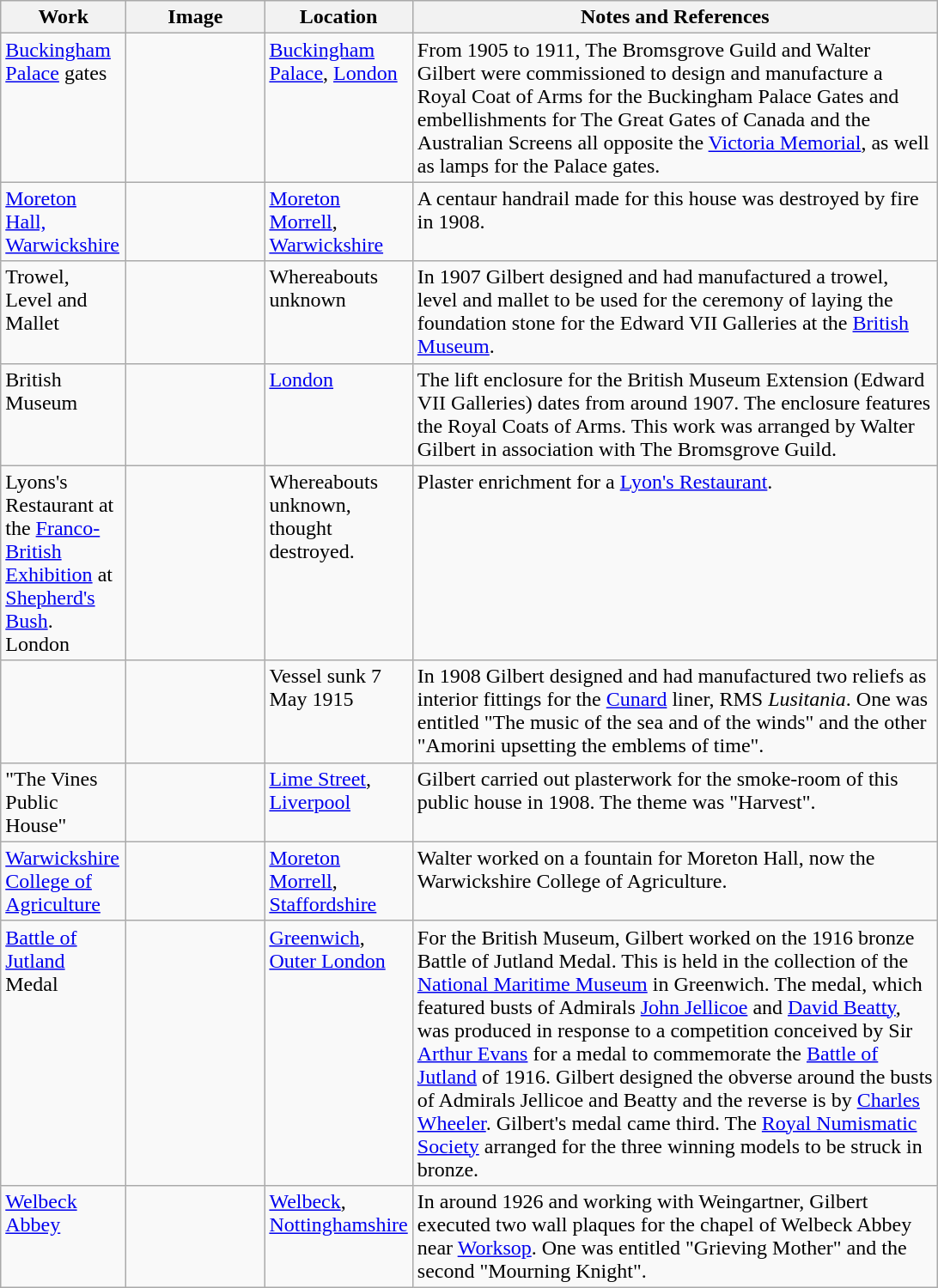<table class="wikitable sortable">
<tr>
<th style="width:90px">Work</th>
<th style="width:100px">Image</th>
<th style="width:100px">Location</th>
<th style="width:400px" class="unsortable">Notes and References</th>
</tr>
<tr valign="top">
<td><a href='#'>Buckingham Palace</a> gates</td>
<td></td>
<td><a href='#'>Buckingham Palace</a>, <a href='#'>London</a></td>
<td>From 1905 to 1911, The Bromsgrove Guild and Walter Gilbert were commissioned to design and manufacture a Royal Coat of Arms for the Buckingham Palace Gates and embellishments for The Great Gates of Canada and the Australian Screens all opposite the <a href='#'>Victoria Memorial</a>, as well as lamps for the Palace gates.</td>
</tr>
<tr valign="top">
<td><a href='#'>Moreton Hall, Warwickshire</a></td>
<td></td>
<td><a href='#'>Moreton Morrell</a>, <a href='#'>Warwickshire</a></td>
<td>A centaur handrail made for this house was destroyed by fire in 1908.</td>
</tr>
<tr valign="top">
<td>Trowel, Level and Mallet</td>
<td></td>
<td>Whereabouts unknown</td>
<td>In 1907 Gilbert designed and had manufactured a trowel, level and mallet to be used for the ceremony of laying the foundation stone for the Edward VII Galleries at the <a href='#'>British Museum</a>.</td>
</tr>
<tr valign="top">
<td>British Museum</td>
<td></td>
<td><a href='#'>London</a></td>
<td>The lift enclosure for the British Museum Extension (Edward VII Galleries) dates from around 1907.  The enclosure features the Royal Coats of Arms. This work was arranged by Walter Gilbert in association with The Bromsgrove Guild.</td>
</tr>
<tr valign="top">
<td>Lyons's Restaurant at the <a href='#'>Franco-British Exhibition</a> at <a href='#'>Shepherd's Bush</a>. London</td>
<td></td>
<td>Whereabouts unknown, thought destroyed.</td>
<td>Plaster enrichment for a <a href='#'>Lyon's Restaurant</a>.</td>
</tr>
<tr valign="top">
<td></td>
<td></td>
<td>Vessel sunk 7 May 1915</td>
<td>In 1908 Gilbert designed and had manufactured two reliefs as interior fittings for the <a href='#'>Cunard</a> liner, RMS <em>Lusitania</em>. One was entitled "The music of the sea and of the winds" and the other "Amorini upsetting the emblems of time".</td>
</tr>
<tr valign="top">
<td>"The Vines Public House"</td>
<td></td>
<td><a href='#'>Lime Street</a>, <a href='#'>Liverpool</a></td>
<td>Gilbert carried out plasterwork for the smoke-room of this public house in 1908. The theme was "Harvest".</td>
</tr>
<tr valign="top">
<td><a href='#'>Warwickshire College of Agriculture</a></td>
<td></td>
<td><a href='#'>Moreton Morrell</a>, <a href='#'>Staffordshire</a></td>
<td>Walter worked on a fountain for Moreton Hall, now the Warwickshire College of Agriculture.</td>
</tr>
<tr valign="top">
<td><a href='#'>Battle of Jutland</a> Medal</td>
<td></td>
<td><a href='#'>Greenwich</a>, <a href='#'>Outer London</a></td>
<td>For the British Museum, Gilbert worked on the 1916 bronze Battle of Jutland Medal. This is held in the collection of the <a href='#'>National Maritime Museum</a> in Greenwich. The medal, which featured busts of Admirals <a href='#'>John Jellicoe</a> and <a href='#'>David Beatty</a>, was produced in response to a competition conceived by Sir <a href='#'>Arthur Evans</a> for a medal to commemorate the <a href='#'>Battle of Jutland</a> of 1916. Gilbert designed the obverse around the busts of Admirals Jellicoe and Beatty and the reverse is by <a href='#'>Charles Wheeler</a>. Gilbert's medal came third. The <a href='#'>Royal Numismatic Society</a> arranged for the three winning models to be struck in bronze.</td>
</tr>
<tr valign="top">
<td><a href='#'>Welbeck Abbey</a></td>
<td></td>
<td><a href='#'>Welbeck</a>, <a href='#'>Nottinghamshire</a></td>
<td>In around 1926 and working with Weingartner, Gilbert executed two wall plaques for the chapel of Welbeck Abbey near <a href='#'>Worksop</a>. One was entitled "Grieving Mother" and the second "Mourning Knight".</td>
</tr>
</table>
